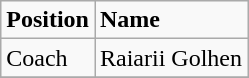<table class="wikitable">
<tr>
<td><strong>Position</strong></td>
<td><strong>Name</strong></td>
</tr>
<tr>
<td>Coach</td>
<td> Raiarii Golhen</td>
</tr>
<tr>
</tr>
</table>
